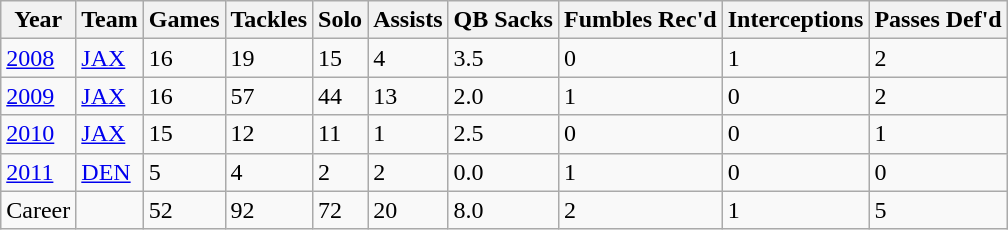<table class="wikitable">
<tr>
<th>Year</th>
<th>Team</th>
<th>Games</th>
<th>Tackles</th>
<th>Solo</th>
<th>Assists</th>
<th>QB Sacks</th>
<th>Fumbles Rec'd</th>
<th>Interceptions</th>
<th>Passes Def'd</th>
</tr>
<tr>
<td><a href='#'>2008</a></td>
<td><a href='#'>JAX</a></td>
<td>16</td>
<td>19</td>
<td>15</td>
<td>4</td>
<td>3.5</td>
<td>0</td>
<td>1</td>
<td>2</td>
</tr>
<tr>
<td><a href='#'>2009</a></td>
<td><a href='#'>JAX</a></td>
<td>16</td>
<td>57</td>
<td>44</td>
<td>13</td>
<td>2.0</td>
<td>1</td>
<td>0</td>
<td>2</td>
</tr>
<tr>
<td><a href='#'>2010</a></td>
<td><a href='#'>JAX</a></td>
<td>15</td>
<td>12</td>
<td>11</td>
<td>1</td>
<td>2.5</td>
<td>0</td>
<td>0</td>
<td>1</td>
</tr>
<tr>
<td><a href='#'>2011</a></td>
<td><a href='#'>DEN</a></td>
<td>5</td>
<td>4</td>
<td>2</td>
<td>2</td>
<td>0.0</td>
<td>1</td>
<td>0</td>
<td>0</td>
</tr>
<tr>
<td>Career</td>
<td></td>
<td>52</td>
<td>92</td>
<td>72</td>
<td>20</td>
<td>8.0</td>
<td>2</td>
<td>1</td>
<td>5</td>
</tr>
</table>
